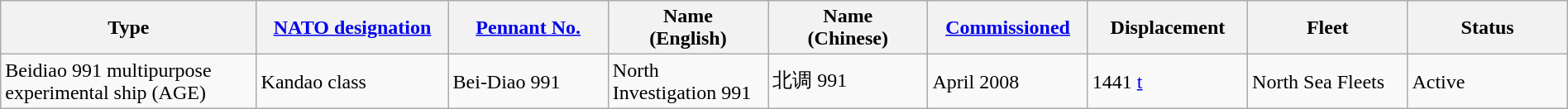<table class="wikitable sortable"  style="margin:auto; width:100%;">
<tr>
<th style="text-align:center; width:16%;">Type</th>
<th style="text-align:center; width:12%;"><a href='#'>NATO designation</a></th>
<th style="text-align:center; width:10%;"><a href='#'>Pennant No.</a></th>
<th style="text-align:center; width:10%;">Name<br>(English)</th>
<th style="text-align:center; width:10%;">Name<br>(Chinese)</th>
<th style="text-align:center; width:10%;"><a href='#'>Commissioned</a></th>
<th style="text-align:center; width:10%;">Displacement</th>
<th style="text-align:center; width:10%;">Fleet</th>
<th style="text-align:center; width:10%;">Status</th>
</tr>
<tr>
<td>Beidiao 991 multipurpose experimental ship (AGE)</td>
<td>Kandao class</td>
<td>Bei-Diao 991</td>
<td>North Investigation 991</td>
<td>北调 991</td>
<td>April 2008</td>
<td>1441 <a href='#'>t</a></td>
<td>North Sea Fleets</td>
<td><span>Active</span></td>
</tr>
</table>
